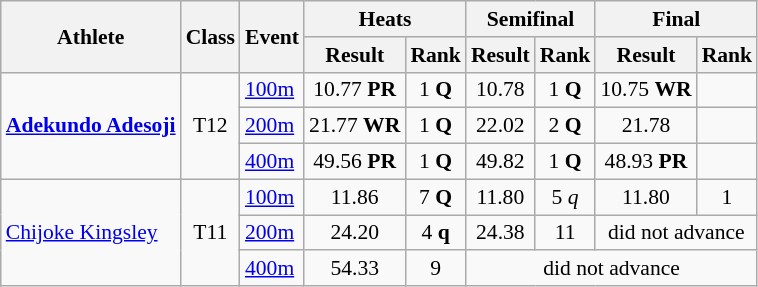<table class=wikitable style="font-size:90%">
<tr>
<th rowspan="2">Athlete</th>
<th rowspan="2">Class</th>
<th rowspan="2">Event</th>
<th colspan="2">Heats</th>
<th colspan="2">Semifinal</th>
<th colspan="2">Final</th>
</tr>
<tr>
<th>Result</th>
<th>Rank</th>
<th>Result</th>
<th>Rank</th>
<th>Result</th>
<th>Rank</th>
</tr>
<tr>
<td rowspan="3"><strong><a href='#'>Adekundo Adesoji</a></strong></td>
<td rowspan="3" style="text-align:center;">T12</td>
<td><a href='#'>100m</a></td>
<td style="text-align:center;">10.77 <strong>PR</strong></td>
<td style="text-align:center;">1 <strong>Q</strong></td>
<td style="text-align:center;">10.78</td>
<td style="text-align:center;">1 <strong>Q</strong></td>
<td style="text-align:center;">10.75 <strong>WR</strong></td>
<td style="text-align:center;"></td>
</tr>
<tr>
<td><a href='#'>200m</a></td>
<td style="text-align:center;">21.77 <strong>WR</strong></td>
<td style="text-align:center;">1 <strong>Q</strong></td>
<td style="text-align:center;">22.02</td>
<td style="text-align:center;">2 <strong>Q</strong></td>
<td style="text-align:center;">21.78</td>
<td style="text-align:center;"></td>
</tr>
<tr>
<td><a href='#'>400m</a></td>
<td style="text-align:center;">49.56 <strong>PR</strong></td>
<td style="text-align:center;">1 <strong>Q</strong></td>
<td style="text-align:center;">49.82</td>
<td style="text-align:center;">1 <strong>Q</strong></td>
<td style="text-align:center;">48.93 <strong>PR</strong></td>
<td style="text-align:center;"></td>
</tr>
<tr>
<td rowspan="3"><a href='#'>Chijoke Kingsley</a></td>
<td rowspan="3" style="text-align:center;">T11</td>
<td><a href='#'>100m</a></td>
<td style="text-align:center;">11.86</td>
<td style="text-align:center;">7 <strong>Q</strong></td>
<td style="text-align:center;">11.80</td>
<td style="text-align:center;">5 <em>q</em></td>
<td style="text-align:center;">11.80</td>
<td style="text-align:center;">1</td>
</tr>
<tr>
<td><a href='#'>200m</a></td>
<td style="text-align:center;">24.20</td>
<td style="text-align:center;">4 <strong>q</strong></td>
<td style="text-align:center;">24.38</td>
<td style="text-align:center;">11</td>
<td style="text-align:center;" colspan="2">did not advance</td>
</tr>
<tr>
<td><a href='#'>400m</a></td>
<td style="text-align:center;">54.33</td>
<td style="text-align:center;">9</td>
<td style="text-align:center;" colspan="4">did not advance</td>
</tr>
</table>
